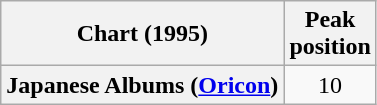<table class="wikitable plainrowheaders" style="text-align:center">
<tr>
<th scope="col">Chart (1995)</th>
<th scope="col">Peak<br> position</th>
</tr>
<tr>
<th scope="row">Japanese Albums (<a href='#'>Oricon</a>)</th>
<td>10</td>
</tr>
</table>
